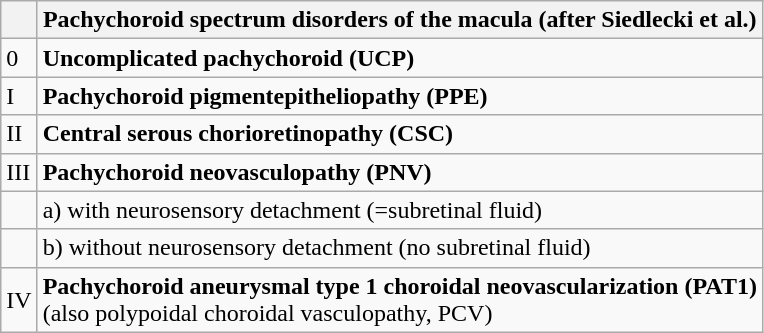<table class="wikitable">
<tr>
<th></th>
<th>Pachychoroid spectrum disorders of the macula (after Siedlecki et al.)</th>
</tr>
<tr>
<td>0</td>
<td><strong>Uncomplicated pachychoroid (UCP)</strong></td>
</tr>
<tr>
<td>I</td>
<td><strong>Pachychoroid pigmentepitheliopathy (PPE)</strong></td>
</tr>
<tr>
<td>II</td>
<td><strong>Central serous chorioretinopathy (CSC)</strong></td>
</tr>
<tr>
<td>III</td>
<td><strong>Pachychoroid neovasculopathy (PNV)</strong></td>
</tr>
<tr>
<td></td>
<td>a) with neurosensory detachment (=subretinal fluid)</td>
</tr>
<tr>
<td></td>
<td>b) without neurosensory detachment (no subretinal fluid)</td>
</tr>
<tr>
<td>IV</td>
<td><strong>Pachychoroid aneurysmal type 1 choroidal neovascularization (PAT1)</strong><br>(also polypoidal choroidal vasculopathy, PCV)</td>
</tr>
</table>
